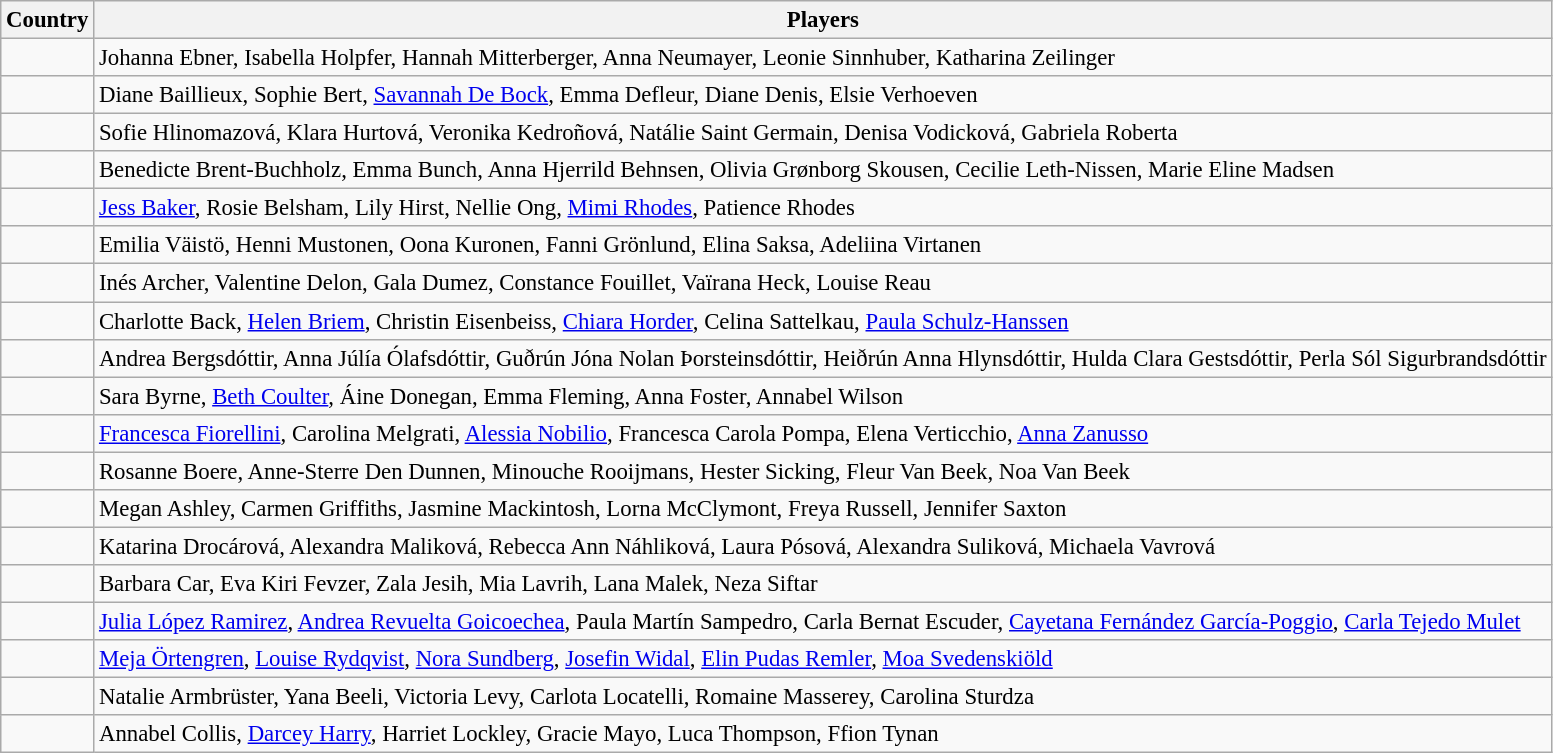<table class="wikitable" style="font-size:95%;">
<tr>
<th>Country</th>
<th>Players</th>
</tr>
<tr>
<td></td>
<td>Johanna Ebner, Isabella Holpfer, Hannah Mitterberger, Anna  Neumayer, Leonie Sinnhuber, Katharina Zeilinger</td>
</tr>
<tr>
<td></td>
<td>Diane Baillieux, Sophie Bert, <a href='#'>Savannah De Bock</a>, Emma Defleur, Diane Denis, Elsie Verhoeven</td>
</tr>
<tr>
<td></td>
<td>Sofie Hlinomazová, Klara Hurtová, Veronika Kedroñová, Natálie Saint Germain, Denisa Vodicková, Gabriela Roberta</td>
</tr>
<tr>
<td></td>
<td>Benedicte Brent-Buchholz, Emma Bunch, Anna Hjerrild Behnsen, Olivia Grønborg Skousen, Cecilie Leth-Nissen, Marie Eline Madsen</td>
</tr>
<tr>
<td></td>
<td><a href='#'>Jess Baker</a>, Rosie Belsham, Lily Hirst, Nellie Ong, <a href='#'>Mimi Rhodes</a>, Patience Rhodes</td>
</tr>
<tr>
<td></td>
<td>Emilia Väistö, Henni Mustonen, Oona Kuronen, Fanni Grönlund, Elina Saksa, Adeliina Virtanen</td>
</tr>
<tr>
<td></td>
<td>Inés Archer, Valentine Delon, Gala Dumez, Constance Fouillet, Vaïrana Heck, Louise Reau</td>
</tr>
<tr>
<td></td>
<td>Charlotte Back, <a href='#'>Helen Briem</a>, Christin Eisenbeiss, <a href='#'>Chiara Horder</a>, Celina Sattelkau, <a href='#'>Paula Schulz-Hanssen</a></td>
</tr>
<tr>
<td></td>
<td>Andrea Bergsdóttir, Anna Júlía Ólafsdóttir, Guðrún Jóna Nolan Þorsteinsdóttir, Heiðrún Anna Hlynsdóttir, Hulda Clara Gestsdóttir, Perla Sól Sigurbrandsdóttir</td>
</tr>
<tr>
<td></td>
<td>Sara Byrne, <a href='#'>Beth Coulter</a>, Áine Donegan, Emma Fleming, Anna Foster, Annabel Wilson</td>
</tr>
<tr>
<td></td>
<td><a href='#'>Francesca Fiorellini</a>, Carolina Melgrati, <a href='#'>Alessia Nobilio</a>, Francesca Carola Pompa, Elena Verticchio, <a href='#'>Anna Zanusso</a></td>
</tr>
<tr>
<td></td>
<td>Rosanne Boere, Anne-Sterre Den Dunnen, Minouche Rooijmans, Hester Sicking, Fleur Van Beek, Noa Van Beek</td>
</tr>
<tr>
<td></td>
<td>Megan Ashley, Carmen Griffiths, Jasmine Mackintosh, Lorna McClymont, Freya Russell, Jennifer Saxton</td>
</tr>
<tr>
<td></td>
<td>Katarina Drocárová, Alexandra Maliková, Rebecca Ann Náhliková, Laura Pósová, Alexandra Suliková, Michaela Vavrová</td>
</tr>
<tr>
<td></td>
<td>Barbara Car, Eva Kiri Fevzer, Zala Jesih, Mia Lavrih, Lana Malek, Neza Siftar</td>
</tr>
<tr>
<td></td>
<td><a href='#'>Julia López Ramirez</a>, <a href='#'>Andrea Revuelta Goicoechea</a>, Paula Martín Sampedro, Carla Bernat Escuder, <a href='#'>Cayetana Fernández García-Poggio</a>, <a href='#'>Carla Tejedo Mulet</a></td>
</tr>
<tr>
<td></td>
<td><a href='#'>Meja Örtengren</a>, <a href='#'>Louise Rydqvist</a>, <a href='#'>Nora Sundberg</a>, <a href='#'>Josefin Widal</a>, <a href='#'>Elin Pudas Remler</a>, <a href='#'>Moa Svedenskiöld</a></td>
</tr>
<tr>
<td></td>
<td>Natalie Armbrüster, Yana Beeli, Victoria Levy, Carlota Locatelli, Romaine Masserey, Carolina Sturdza</td>
</tr>
<tr>
<td></td>
<td>Annabel Collis, <a href='#'>Darcey Harry</a>, Harriet Lockley, Gracie Mayo, Luca Thompson, Ffion Tynan</td>
</tr>
</table>
